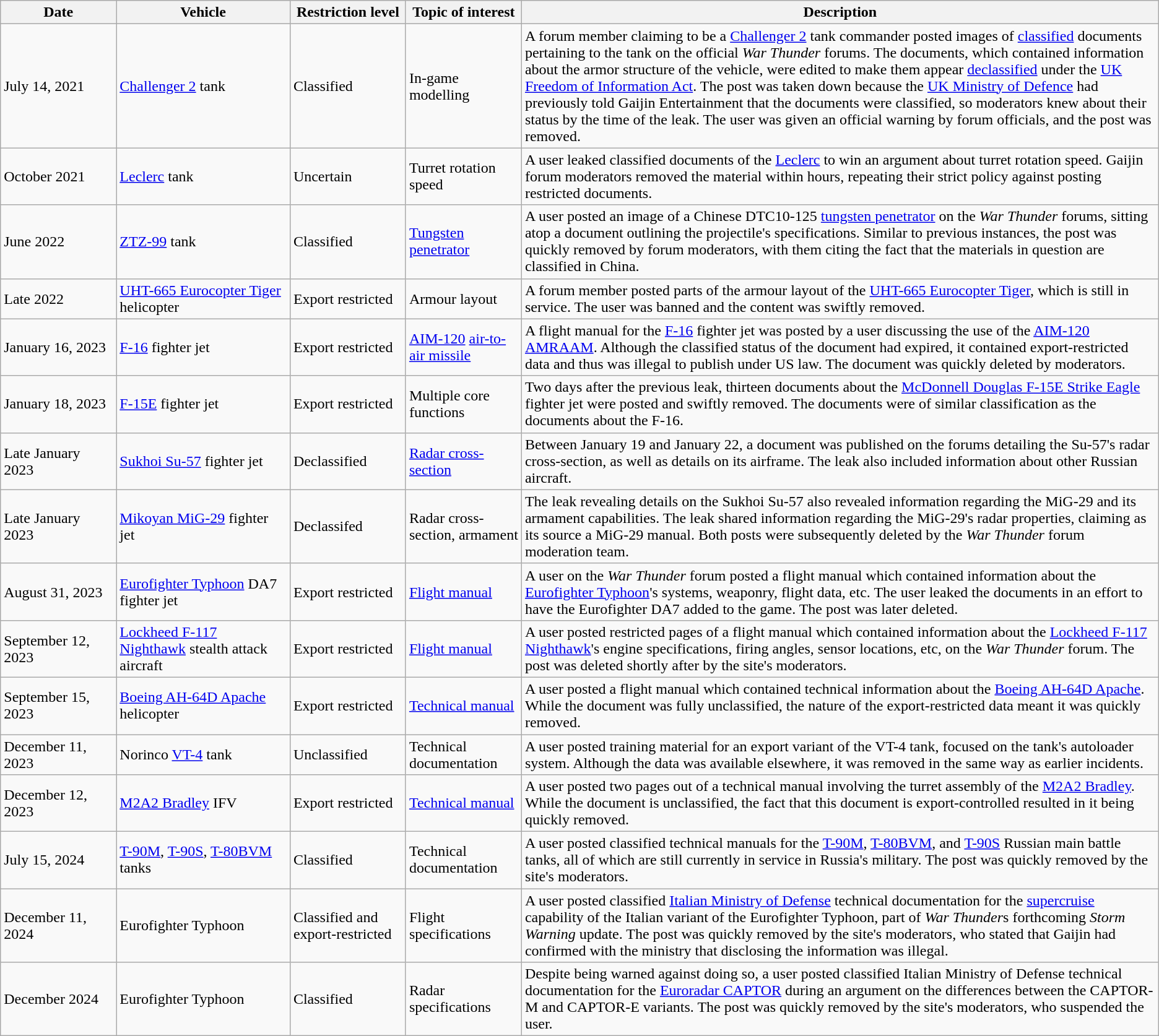<table class="wikitable sortable">
<tr>
<th style="width:10%;" data-sort-type="date">Date</th>
<th style="width:15%;">Vehicle</th>
<th style="width:10%;">Restriction level</th>
<th style="width:10%;">Topic of interest</th>
<th style="width:75%;" class="unsortable">Description</th>
</tr>
<tr>
<td>July 14, 2021</td>
<td><a href='#'>Challenger 2</a> tank</td>
<td>Classified</td>
<td>In-game modelling</td>
<td>A forum member claiming to be a <a href='#'>Challenger 2</a> tank commander posted images of <a href='#'>classified</a> documents pertaining to the tank on the official <em>War Thunder</em> forums. The documents, which contained information about the armor structure of the vehicle, were edited to make them appear <a href='#'>declassified</a> under the <a href='#'>UK Freedom of Information Act</a>. The post was taken down because the <a href='#'>UK Ministry of Defence</a> had previously told Gaijin Entertainment that the documents were classified, so moderators knew about their status by the time of the leak. The user was given an official warning by forum officials, and the post was removed.</td>
</tr>
<tr>
<td data-sort-value="October 1, 2021">October 2021</td>
<td><a href='#'>Leclerc</a> tank</td>
<td>Uncertain</td>
<td>Turret rotation speed</td>
<td>A user leaked classified documents of the <a href='#'>Leclerc</a> to win an argument about turret rotation speed. Gaijin forum moderators removed the material within hours, repeating their strict policy against posting restricted documents.</td>
</tr>
<tr>
<td data-sort-value="June 1, 2022">June 2022</td>
<td><a href='#'>ZTZ-99</a> tank</td>
<td>Classified</td>
<td><a href='#'>Tungsten penetrator</a></td>
<td>A user posted an image of a Chinese DTC10-125 <a href='#'>tungsten penetrator</a> on the <em>War Thunder</em> forums, sitting atop a document outlining the projectile's specifications. Similar to previous instances, the post was quickly removed by forum moderators, with them citing the fact that the materials in question are classified in China.</td>
</tr>
<tr>
<td data-sort-value="December 31, 2022">Late 2022</td>
<td><a href='#'>UHT-665 Eurocopter Tiger</a> helicopter</td>
<td>Export restricted</td>
<td>Armour layout</td>
<td>A forum member posted parts of the armour layout of the <a href='#'>UHT-665 Eurocopter Tiger</a>, which is still in service. The user was banned and the content was swiftly removed.</td>
</tr>
<tr>
<td>January 16, 2023</td>
<td><a href='#'>F-16</a> fighter jet</td>
<td>Export restricted</td>
<td><a href='#'>AIM-120</a> <a href='#'>air-to-air missile</a></td>
<td>A flight manual for the <a href='#'>F-16</a> fighter jet was posted by a user discussing the use of the <a href='#'>AIM-120 AMRAAM</a>. Although the classified status of the document had expired, it contained export-restricted data and thus was illegal to publish under US law. The document was quickly deleted by moderators.</td>
</tr>
<tr>
<td>January 18, 2023</td>
<td><a href='#'>F-15E</a> fighter jet</td>
<td>Export restricted</td>
<td>Multiple core functions</td>
<td>Two days after the previous leak, thirteen documents about the <a href='#'>McDonnell Douglas F-15E Strike Eagle</a> fighter jet were posted and swiftly removed. The documents were of similar classification as the documents about the F-16.</td>
</tr>
<tr>
<td data-sort-value="January 31, 2023">Late January 2023</td>
<td><a href='#'>Sukhoi Su-57</a> fighter jet</td>
<td>Declassified</td>
<td><a href='#'>Radar cross-section</a></td>
<td>Between January 19 and January 22, a document was published on the forums detailing the Su-57's radar cross-section, as well as details on its airframe. The leak also included information about other Russian aircraft.</td>
</tr>
<tr>
<td data-sort-value="January 31, 2023">Late January 2023</td>
<td><a href='#'>Mikoyan MiG-29</a> fighter jet</td>
<td>Declassifed</td>
<td>Radar cross-section, armament</td>
<td>The leak revealing details on the Sukhoi Su-57 also revealed information regarding the MiG-29 and its armament capabilities. The leak shared information regarding the MiG-29's radar properties, claiming as its source a MiG-29 manual. Both posts were subsequently deleted by the <em>War Thunder</em> forum moderation team.</td>
</tr>
<tr>
<td>August 31, 2023</td>
<td><a href='#'>Eurofighter Typhoon</a> DA7 fighter jet</td>
<td>Export restricted</td>
<td><a href='#'>Flight manual</a></td>
<td>A user on the <em>War Thunder</em> forum posted a flight manual which contained information about the <a href='#'>Eurofighter Typhoon</a>'s systems, weaponry, flight data, etc. The user leaked the documents in an effort to have the Eurofighter DA7 added to the game. The post was later deleted.</td>
</tr>
<tr>
<td>September 12, 2023</td>
<td><a href='#'>Lockheed F-117 Nighthawk</a> stealth attack aircraft</td>
<td>Export restricted</td>
<td><a href='#'>Flight manual</a></td>
<td>A user posted restricted pages of a flight manual which contained information about the <a href='#'>Lockheed F-117 Nighthawk</a>'s engine specifications, firing angles, sensor locations, etc, on the <em>War Thunder</em> forum. The post was deleted shortly after by the site's moderators.</td>
</tr>
<tr>
<td>September 15, 2023</td>
<td><a href='#'>Boeing AH-64D Apache</a> helicopter</td>
<td>Export restricted</td>
<td><a href='#'>Technical manual</a></td>
<td>A user posted a flight manual which contained technical information about the <a href='#'>Boeing AH-64D Apache</a>. While the document was fully unclassified, the nature of the export-restricted data meant it was quickly removed.</td>
</tr>
<tr>
<td>December 11, 2023</td>
<td>Norinco <a href='#'>VT-4</a> tank</td>
<td>Unclassified</td>
<td>Technical documentation</td>
<td>A user posted training material for an export variant of the VT-4 tank, focused on the tank's autoloader system. Although the data was available elsewhere, it was removed in the same way as earlier incidents.</td>
</tr>
<tr>
<td>December 12, 2023</td>
<td><a href='#'>M2A2 Bradley</a> IFV</td>
<td>Export restricted</td>
<td><a href='#'>Technical manual</a></td>
<td>A user posted two pages out of a technical manual involving the turret assembly of the <a href='#'>M2A2 Bradley</a>. While the document is unclassified, the fact that this document is export-controlled resulted in it being quickly removed.</td>
</tr>
<tr>
<td>July 15, 2024</td>
<td><a href='#'>T-90M</a>, <a href='#'>T-90S</a>, <a href='#'>T-80BVM</a> tanks</td>
<td>Classified</td>
<td>Technical documentation</td>
<td>A user posted classified technical manuals for the <a href='#'>T-90M</a>, <a href='#'>T-80BVM</a>, and <a href='#'>T-90S</a> Russian main battle tanks, all of which are still currently in service in Russia's military. The post was quickly removed by the site's moderators.</td>
</tr>
<tr>
<td>December 11, 2024</td>
<td>Eurofighter Typhoon</td>
<td>Classified and export-restricted</td>
<td>Flight specifications</td>
<td>A user posted classified <a href='#'>Italian Ministry of Defense</a> technical documentation for the <a href='#'>supercruise</a> capability of the Italian variant of the Eurofighter Typhoon, part of <em>War Thunder</em>s forthcoming <em>Storm Warning</em> update. The post was quickly removed by the site's moderators, who stated that Gaijin had confirmed with the ministry that disclosing the information was illegal.</td>
</tr>
<tr>
<td>December 2024</td>
<td>Eurofighter Typhoon</td>
<td>Classified</td>
<td>Radar specifications</td>
<td>Despite being warned against doing so, a user posted classified Italian Ministry of Defense technical documentation for the <a href='#'>Euroradar CAPTOR</a> during an argument on the differences between the CAPTOR-M and CAPTOR-E variants. The post was quickly removed by the site's moderators, who suspended the user.</td>
</tr>
</table>
